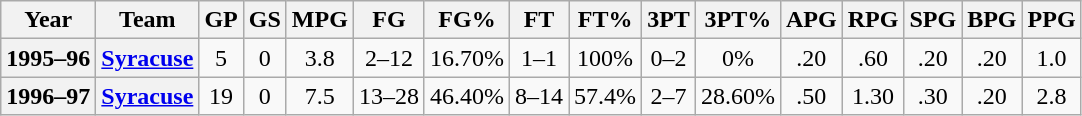<table class="wikitable" style="text-align: center;">
<tr>
<th>Year</th>
<th>Team</th>
<th>GP</th>
<th>GS</th>
<th>MPG</th>
<th>FG</th>
<th>FG%</th>
<th>FT</th>
<th>FT%</th>
<th>3PT</th>
<th>3PT%</th>
<th>APG</th>
<th>RPG</th>
<th>SPG</th>
<th>BPG</th>
<th>PPG</th>
</tr>
<tr>
<th>1995–96</th>
<th><a href='#'>Syracuse</a></th>
<td>5</td>
<td>0</td>
<td>3.8</td>
<td>2–12</td>
<td>16.70%</td>
<td>1–1</td>
<td>100%</td>
<td>0–2</td>
<td>0%</td>
<td>.20</td>
<td>.60</td>
<td>.20</td>
<td>.20</td>
<td>1.0</td>
</tr>
<tr>
<th>1996–97</th>
<th><a href='#'>Syracuse</a></th>
<td>19</td>
<td>0</td>
<td>7.5</td>
<td>13–28</td>
<td>46.40%</td>
<td>8–14</td>
<td>57.4%</td>
<td>2–7</td>
<td>28.60%</td>
<td>.50</td>
<td>1.30</td>
<td>.30</td>
<td>.20</td>
<td>2.8</td>
</tr>
</table>
